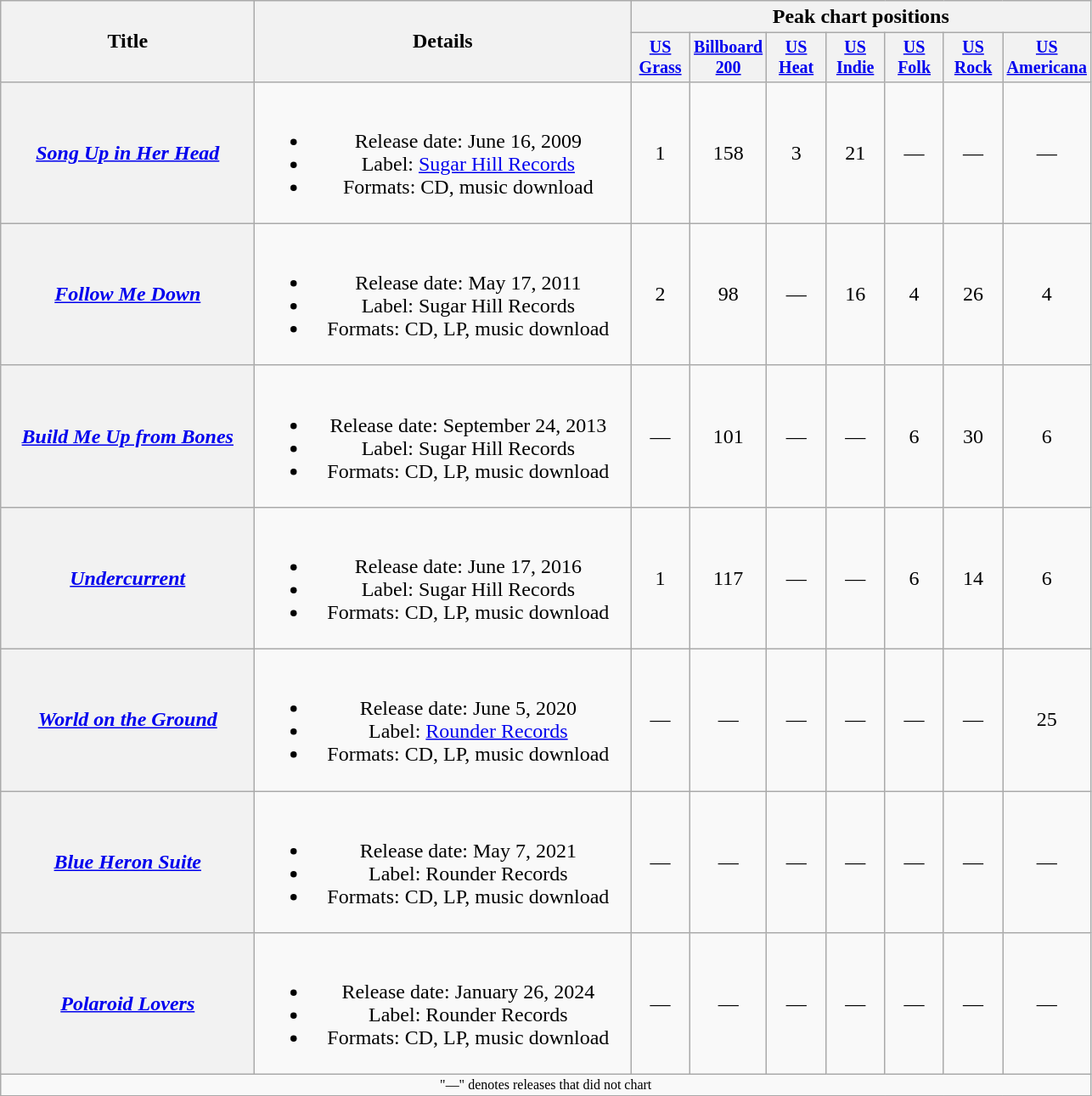<table class="wikitable plainrowheaders" style="text-align:center;">
<tr>
<th rowspan="2" style="width:12em;">Title</th>
<th rowspan="2" style="width:18em;">Details</th>
<th colspan="7">Peak chart positions</th>
</tr>
<tr style="font-size:smaller;">
<th width="40"><a href='#'>US Grass</a><br></th>
<th width="40"><a href='#'>Billboard 200</a><br></th>
<th width="40"><a href='#'>US<br>Heat</a><br></th>
<th width="40"><a href='#'>US Indie</a><br></th>
<th width="40"><a href='#'>US<br>Folk</a><br></th>
<th width="40"><a href='#'>US Rock</a><br></th>
<th width="40"><a href='#'>US Americana</a><br></th>
</tr>
<tr>
<th scope="row"><em><a href='#'>Song Up in Her Head</a></em></th>
<td><br><ul><li>Release date: June 16, 2009</li><li>Label: <a href='#'>Sugar Hill Records</a></li><li>Formats: CD, music download</li></ul></td>
<td>1</td>
<td>158</td>
<td>3</td>
<td>21</td>
<td>—</td>
<td>—</td>
<td>—</td>
</tr>
<tr>
<th scope="row"><em><a href='#'>Follow Me Down</a></em></th>
<td><br><ul><li>Release date: May 17, 2011</li><li>Label: Sugar Hill Records</li><li>Formats: CD, LP, music download</li></ul></td>
<td>2</td>
<td>98</td>
<td>—</td>
<td>16</td>
<td>4</td>
<td>26</td>
<td>4</td>
</tr>
<tr>
<th scope="row"><em><a href='#'>Build Me Up from Bones</a></em></th>
<td><br><ul><li>Release date: September 24, 2013</li><li>Label: Sugar Hill Records</li><li>Formats: CD, LP, music download</li></ul></td>
<td>—</td>
<td>101</td>
<td>—</td>
<td>—</td>
<td>6</td>
<td>30</td>
<td>6</td>
</tr>
<tr>
<th scope="row"><em><a href='#'>Undercurrent</a></em></th>
<td><br><ul><li>Release date: June 17, 2016</li><li>Label: Sugar Hill Records</li><li>Formats: CD, LP, music download</li></ul></td>
<td>1</td>
<td>117</td>
<td>—</td>
<td>—</td>
<td>6</td>
<td>14</td>
<td>6</td>
</tr>
<tr>
<th scope="row"><em><a href='#'>World on the Ground</a></em></th>
<td><br><ul><li>Release date: June 5, 2020</li><li>Label: <a href='#'>Rounder Records</a></li><li>Formats: CD, LP, music download</li></ul></td>
<td>—</td>
<td>—</td>
<td>—</td>
<td>—</td>
<td>—</td>
<td>—</td>
<td>25</td>
</tr>
<tr>
<th scope="row"><em><a href='#'>Blue Heron Suite</a></em></th>
<td><br><ul><li>Release date: May 7, 2021</li><li>Label: Rounder Records</li><li>Formats: CD, LP, music download</li></ul></td>
<td>—</td>
<td>—</td>
<td>—</td>
<td>—</td>
<td>—</td>
<td>—</td>
<td>—</td>
</tr>
<tr>
<th scope="row"><em><a href='#'>Polaroid Lovers</a></em></th>
<td><br><ul><li>Release date: January 26, 2024</li><li>Label: Rounder Records</li><li>Formats: CD, LP, music download</li></ul></td>
<td>—</td>
<td>—</td>
<td>—</td>
<td>—</td>
<td>—</td>
<td>—</td>
<td>—</td>
</tr>
<tr>
<td colspan="9" style="font-size:8pt">"—" denotes releases that did not chart</td>
</tr>
<tr>
</tr>
</table>
